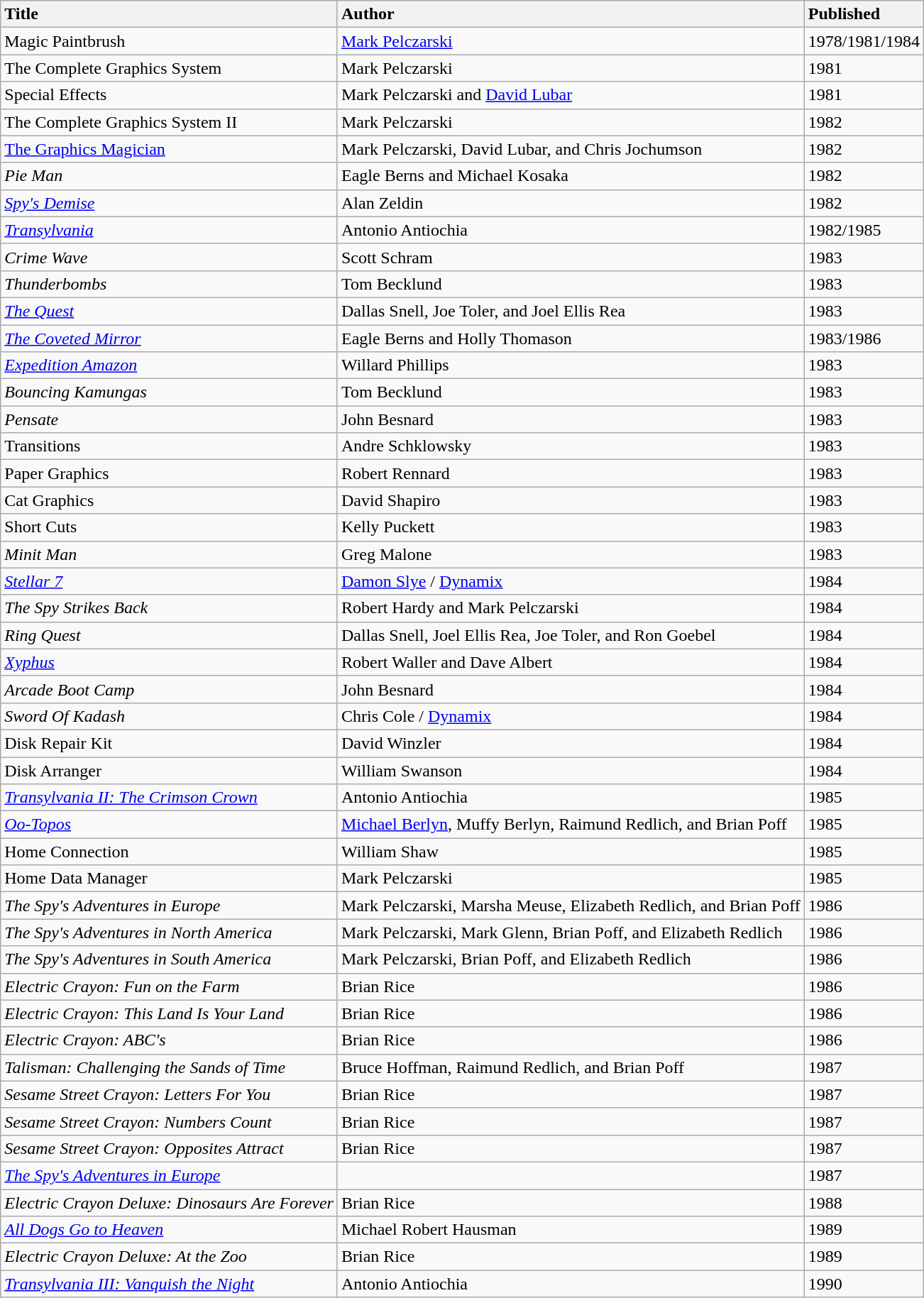<table class="wikitable">
<tr>
<th style="text-align:left;">Title</th>
<th style="text-align:left;">Author</th>
<th style="text-align:left;">Published</th>
</tr>
<tr>
<td>Magic Paintbrush</td>
<td><a href='#'>Mark Pelczarski</a></td>
<td>1978/1981/1984</td>
</tr>
<tr>
<td>The Complete Graphics System</td>
<td>Mark Pelczarski</td>
<td>1981</td>
</tr>
<tr>
<td>Special Effects</td>
<td>Mark Pelczarski and <a href='#'>David Lubar</a></td>
<td>1981</td>
</tr>
<tr>
<td>The Complete Graphics System II</td>
<td>Mark Pelczarski</td>
<td>1982</td>
</tr>
<tr>
<td><a href='#'>The Graphics Magician</a></td>
<td>Mark Pelczarski, David Lubar, and Chris Jochumson</td>
<td>1982</td>
</tr>
<tr>
<td><em>Pie Man</em></td>
<td>Eagle Berns and Michael Kosaka</td>
<td>1982</td>
</tr>
<tr>
<td><em><a href='#'>Spy's Demise</a></em></td>
<td>Alan Zeldin</td>
<td>1982</td>
</tr>
<tr>
<td><em><a href='#'>Transylvania</a></em></td>
<td>Antonio Antiochia</td>
<td>1982/1985</td>
</tr>
<tr>
<td><em>Crime Wave</em></td>
<td>Scott Schram</td>
<td>1983</td>
</tr>
<tr>
<td><em>Thunderbombs</em></td>
<td>Tom Becklund</td>
<td>1983</td>
</tr>
<tr>
<td><em><a href='#'>The Quest</a></em></td>
<td>Dallas Snell, Joe Toler, and Joel Ellis Rea</td>
<td>1983</td>
</tr>
<tr>
<td><em><a href='#'>The Coveted Mirror</a></em></td>
<td>Eagle Berns and Holly Thomason</td>
<td>1983/1986</td>
</tr>
<tr>
<td><em><a href='#'>Expedition Amazon</a></em></td>
<td>Willard Phillips</td>
<td>1983</td>
</tr>
<tr>
<td><em>Bouncing Kamungas</em></td>
<td>Tom Becklund</td>
<td>1983</td>
</tr>
<tr>
<td><em>Pensate</em></td>
<td>John Besnard</td>
<td>1983</td>
</tr>
<tr>
<td>Transitions</td>
<td>Andre Schklowsky</td>
<td>1983</td>
</tr>
<tr>
<td>Paper Graphics</td>
<td>Robert Rennard</td>
<td>1983</td>
</tr>
<tr>
<td>Cat Graphics</td>
<td>David Shapiro</td>
<td>1983</td>
</tr>
<tr>
<td>Short Cuts</td>
<td>Kelly Puckett</td>
<td>1983</td>
</tr>
<tr>
<td><em>Minit Man</em></td>
<td>Greg Malone</td>
<td>1983</td>
</tr>
<tr>
<td><em><a href='#'>Stellar 7</a></em></td>
<td><a href='#'>Damon Slye</a> / <a href='#'>Dynamix</a></td>
<td>1984</td>
</tr>
<tr>
<td><em>The Spy Strikes Back</em></td>
<td>Robert Hardy and Mark Pelczarski</td>
<td>1984</td>
</tr>
<tr>
<td><em>Ring Quest</em></td>
<td>Dallas Snell, Joel Ellis Rea, Joe Toler, and Ron Goebel</td>
<td>1984</td>
</tr>
<tr>
<td><em><a href='#'>Xyphus</a></em></td>
<td>Robert Waller and Dave Albert</td>
<td>1984</td>
</tr>
<tr>
<td><em>Arcade Boot Camp</em></td>
<td>John Besnard</td>
<td>1984</td>
</tr>
<tr>
<td><em>Sword Of Kadash</em></td>
<td>Chris Cole / <a href='#'>Dynamix</a></td>
<td>1984</td>
</tr>
<tr>
<td>Disk Repair Kit</td>
<td>David Winzler</td>
<td>1984</td>
</tr>
<tr>
<td>Disk Arranger</td>
<td>William Swanson</td>
<td>1984</td>
</tr>
<tr>
<td><em><a href='#'>Transylvania II: The Crimson Crown</a></em></td>
<td>Antonio Antiochia</td>
<td>1985</td>
</tr>
<tr>
<td><em><a href='#'>Oo-Topos</a></em></td>
<td><a href='#'>Michael Berlyn</a>, Muffy Berlyn, Raimund Redlich, and Brian Poff</td>
<td>1985</td>
</tr>
<tr>
<td>Home Connection</td>
<td>William Shaw</td>
<td>1985</td>
</tr>
<tr>
<td>Home Data Manager</td>
<td>Mark Pelczarski</td>
<td>1985</td>
</tr>
<tr>
<td><em>The Spy's Adventures in Europe</em></td>
<td>Mark Pelczarski, Marsha Meuse, Elizabeth Redlich, and Brian Poff</td>
<td>1986</td>
</tr>
<tr>
<td><em>The Spy's Adventures in North America</em></td>
<td>Mark Pelczarski, Mark Glenn, Brian Poff, and Elizabeth Redlich</td>
<td>1986</td>
</tr>
<tr>
<td><em>The Spy's Adventures in South America</em></td>
<td>Mark Pelczarski, Brian Poff, and Elizabeth Redlich</td>
<td>1986</td>
</tr>
<tr>
<td><em>Electric Crayon: Fun on the Farm</em></td>
<td>Brian Rice</td>
<td>1986</td>
</tr>
<tr>
<td><em>Electric Crayon: This Land Is Your Land</em></td>
<td>Brian Rice</td>
<td>1986</td>
</tr>
<tr>
<td><em>Electric Crayon: ABC's</em></td>
<td>Brian Rice</td>
<td>1986</td>
</tr>
<tr>
<td><em>Talisman: Challenging the Sands of Time</em></td>
<td>Bruce Hoffman, Raimund Redlich, and Brian Poff</td>
<td>1987</td>
</tr>
<tr>
<td><em>Sesame Street Crayon: Letters For You</em></td>
<td>Brian Rice</td>
<td>1987</td>
</tr>
<tr>
<td><em>Sesame Street Crayon: Numbers Count</em></td>
<td>Brian Rice</td>
<td>1987</td>
</tr>
<tr>
<td><em>Sesame Street Crayon: Opposites Attract</em></td>
<td>Brian Rice</td>
<td>1987</td>
</tr>
<tr>
<td><em><a href='#'>The Spy's Adventures in Europe</a></em></td>
<td></td>
<td>1987</td>
</tr>
<tr>
<td><em>Electric Crayon Deluxe: Dinosaurs Are Forever</em></td>
<td>Brian Rice</td>
<td>1988</td>
</tr>
<tr>
<td><em><a href='#'>All Dogs Go to Heaven</a></em></td>
<td>Michael Robert Hausman</td>
<td>1989</td>
</tr>
<tr>
<td><em>Electric Crayon Deluxe: At the Zoo</em></td>
<td>Brian Rice</td>
<td>1989</td>
</tr>
<tr>
<td><em><a href='#'>Transylvania III: Vanquish the Night</a></em></td>
<td>Antonio Antiochia</td>
<td>1990</td>
</tr>
</table>
